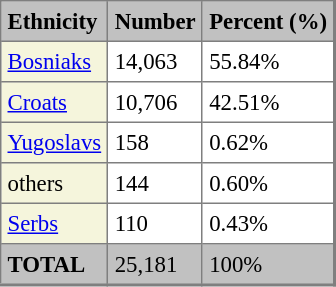<table border=1 cellpadding=4 cellspacing=0 class="toccolours" style="align: left; margin: 0.5em 0 0 0; border-style: solid; border: 1px solid #7f7f7f; border-right-width: 2px; border-bottom-width: 2px; border-collapse: collapse; font-size: 95%;">
<tr>
<td style="background:#c1c1c1;"><strong>Ethnicity</strong></td>
<td colspan=1 style="background:#c1c1c1;" align="center"><strong>Number</strong></td>
<td colspan=1 style="background:#c1c1c1;" align="center"><strong>Percent (%)</strong></td>
</tr>
<tr>
<td style="background:#F5F5DC;"><a href='#'>Bosniaks</a></td>
<td>14,063</td>
<td>55.84%</td>
</tr>
<tr>
<td style="background:#F5F5DC;"><a href='#'>Croats</a></td>
<td>10,706</td>
<td>42.51%</td>
</tr>
<tr>
<td style="background:#F5F5DC;"><a href='#'>Yugoslavs</a></td>
<td>158</td>
<td>0.62%</td>
</tr>
<tr>
<td style="background:#F5F5DC;">others</td>
<td>144</td>
<td>0.60%</td>
</tr>
<tr>
<td style="background:#F5F5DC;"><a href='#'>Serbs</a></td>
<td>110</td>
<td>0.43%</td>
</tr>
<tr>
<td style="background:#c1c1c1;"><strong>TOTAL</strong></td>
<td style="background:#c1c1c1;">25,181</td>
<td style="background:#c1c1c1;">100%</td>
</tr>
</table>
